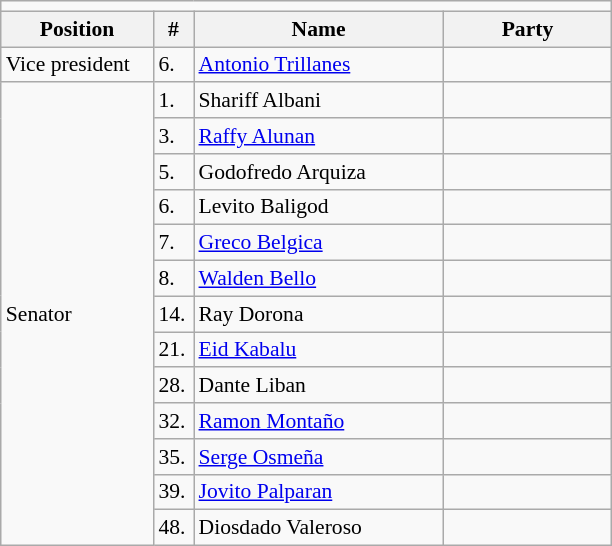<table class=wikitable style="font-size:90%">
<tr>
<td colspan=5 bgcolor=></td>
</tr>
<tr>
<th width=95px>Position</th>
<th width=20px>#</th>
<th width=160px>Name</th>
<th colspan=2 width=105px>Party</th>
</tr>
<tr>
<td>Vice president</td>
<td>6.</td>
<td><a href='#'>Antonio Trillanes</a></td>
<td></td>
</tr>
<tr>
<td rowspan=13>Senator</td>
<td>1.</td>
<td>Shariff Albani</td>
<td></td>
</tr>
<tr>
<td>3.</td>
<td><a href='#'>Raffy Alunan</a></td>
<td></td>
</tr>
<tr>
<td>5.</td>
<td>Godofredo Arquiza</td>
<td></td>
</tr>
<tr>
<td>6.</td>
<td>Levito Baligod</td>
<td></td>
</tr>
<tr>
<td>7.</td>
<td><a href='#'>Greco Belgica</a></td>
<td></td>
</tr>
<tr>
<td>8.</td>
<td><a href='#'>Walden Bello</a></td>
<td></td>
</tr>
<tr>
<td>14.</td>
<td>Ray Dorona</td>
<td></td>
</tr>
<tr>
<td>21.</td>
<td><a href='#'>Eid Kabalu</a></td>
<td></td>
</tr>
<tr>
<td>28.</td>
<td>Dante Liban</td>
<td></td>
</tr>
<tr>
<td>32.</td>
<td><a href='#'>Ramon Montaño</a></td>
<td></td>
</tr>
<tr>
<td>35.</td>
<td><a href='#'>Serge Osmeña</a></td>
<td></td>
</tr>
<tr>
<td>39.</td>
<td><a href='#'>Jovito Palparan</a></td>
<td></td>
</tr>
<tr>
<td>48.</td>
<td>Diosdado Valeroso</td>
<td></td>
</tr>
</table>
